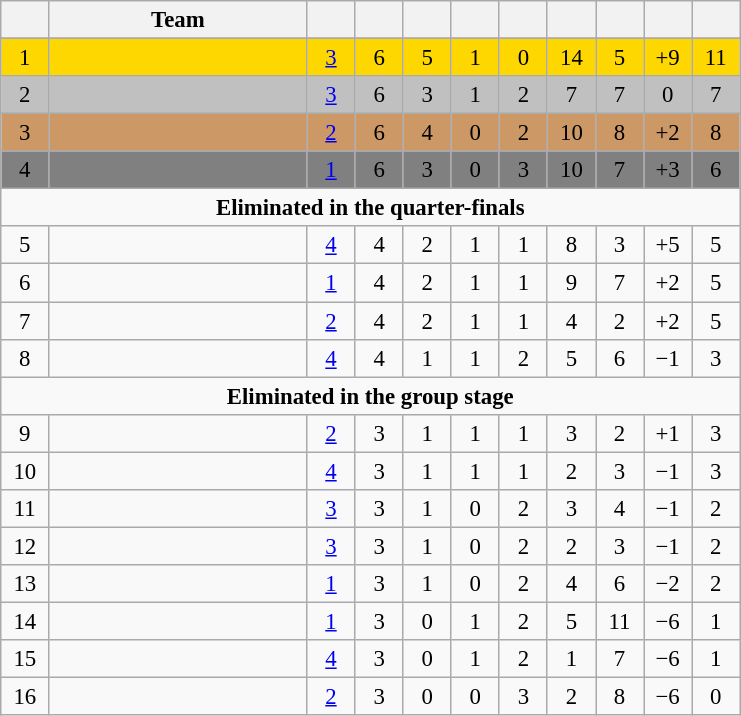<table class="wikitable" style="font-size: 95%; text-align: center;">
<tr>
<th width=25></th>
<th width=165>Team</th>
<th width=25></th>
<th width=25></th>
<th width=25></th>
<th width=25></th>
<th width=25></th>
<th width=25></th>
<th width=25></th>
<th width=25></th>
<th width=25></th>
</tr>
<tr>
</tr>
<tr style="background:gold;">
<td>1</td>
<td style="text-align:left;"></td>
<td><a href='#'>3</a></td>
<td>6</td>
<td>5</td>
<td>1</td>
<td>0</td>
<td>14</td>
<td>5</td>
<td>+9</td>
<td>11</td>
</tr>
<tr style="background:silver;">
<td>2</td>
<td style="text-align:left;"></td>
<td><a href='#'>3</a></td>
<td>6</td>
<td>3</td>
<td>1</td>
<td>2</td>
<td>7</td>
<td>7</td>
<td>0</td>
<td>7</td>
</tr>
<tr style="background:#c96;">
<td>3</td>
<td style="text-align:left;"></td>
<td><a href='#'>2</a></td>
<td>6</td>
<td>4</td>
<td>0</td>
<td>2</td>
<td>10</td>
<td>8</td>
<td>+2</td>
<td>8</td>
</tr>
<tr style="background:gray;">
<td>4</td>
<td style="text-align:left;"></td>
<td><a href='#'>1</a></td>
<td>6</td>
<td>3</td>
<td>0</td>
<td>3</td>
<td>10</td>
<td>7</td>
<td>+3</td>
<td>6</td>
</tr>
<tr>
<td colspan="11"><strong>Eliminated in the quarter-finals</strong></td>
</tr>
<tr>
<td>5</td>
<td style="text-align:left;"></td>
<td><a href='#'>4</a></td>
<td>4</td>
<td>2</td>
<td>1</td>
<td>1</td>
<td>8</td>
<td>3</td>
<td>+5</td>
<td>5</td>
</tr>
<tr>
<td>6</td>
<td style="text-align:left;"></td>
<td><a href='#'>1</a></td>
<td>4</td>
<td>2</td>
<td>1</td>
<td>1</td>
<td>9</td>
<td>7</td>
<td>+2</td>
<td>5</td>
</tr>
<tr>
<td>7</td>
<td style="text-align:left;"></td>
<td><a href='#'>2</a></td>
<td>4</td>
<td>2</td>
<td>1</td>
<td>1</td>
<td>4</td>
<td>2</td>
<td>+2</td>
<td>5</td>
</tr>
<tr>
<td>8</td>
<td style="text-align:left;"></td>
<td><a href='#'>4</a></td>
<td>4</td>
<td>1</td>
<td>1</td>
<td>2</td>
<td>5</td>
<td>6</td>
<td>−1</td>
<td>3</td>
</tr>
<tr>
<td colspan="11"><strong>Eliminated in the group stage</strong></td>
</tr>
<tr>
<td>9</td>
<td style="text-align:left;"></td>
<td><a href='#'>2</a></td>
<td>3</td>
<td>1</td>
<td>1</td>
<td>1</td>
<td>3</td>
<td>2</td>
<td>+1</td>
<td>3</td>
</tr>
<tr>
<td>10</td>
<td style="text-align:left;"></td>
<td><a href='#'>4</a></td>
<td>3</td>
<td>1</td>
<td>1</td>
<td>1</td>
<td>2</td>
<td>3</td>
<td>−1</td>
<td>3</td>
</tr>
<tr>
<td>11</td>
<td style="text-align:left;"></td>
<td><a href='#'>3</a></td>
<td>3</td>
<td>1</td>
<td>0</td>
<td>2</td>
<td>3</td>
<td>4</td>
<td>−1</td>
<td>2</td>
</tr>
<tr>
<td>12</td>
<td style="text-align:left;"></td>
<td><a href='#'>3</a></td>
<td>3</td>
<td>1</td>
<td>0</td>
<td>2</td>
<td>2</td>
<td>3</td>
<td>−1</td>
<td>2</td>
</tr>
<tr>
<td>13</td>
<td style="text-align:left;"></td>
<td><a href='#'>1</a></td>
<td>3</td>
<td>1</td>
<td>0</td>
<td>2</td>
<td>4</td>
<td>6</td>
<td>−2</td>
<td>2</td>
</tr>
<tr>
<td>14</td>
<td style="text-align:left;"></td>
<td><a href='#'>1</a></td>
<td>3</td>
<td>0</td>
<td>1</td>
<td>2</td>
<td>5</td>
<td>11</td>
<td>−6</td>
<td>1</td>
</tr>
<tr>
<td>15</td>
<td style="text-align:left;"></td>
<td><a href='#'>4</a></td>
<td>3</td>
<td>0</td>
<td>1</td>
<td>2</td>
<td>1</td>
<td>7</td>
<td>−6</td>
<td>1</td>
</tr>
<tr>
<td>16</td>
<td style="text-align:left;"></td>
<td><a href='#'>2</a></td>
<td>3</td>
<td>0</td>
<td>0</td>
<td>3</td>
<td>2</td>
<td>8</td>
<td>−6</td>
<td>0</td>
</tr>
</table>
